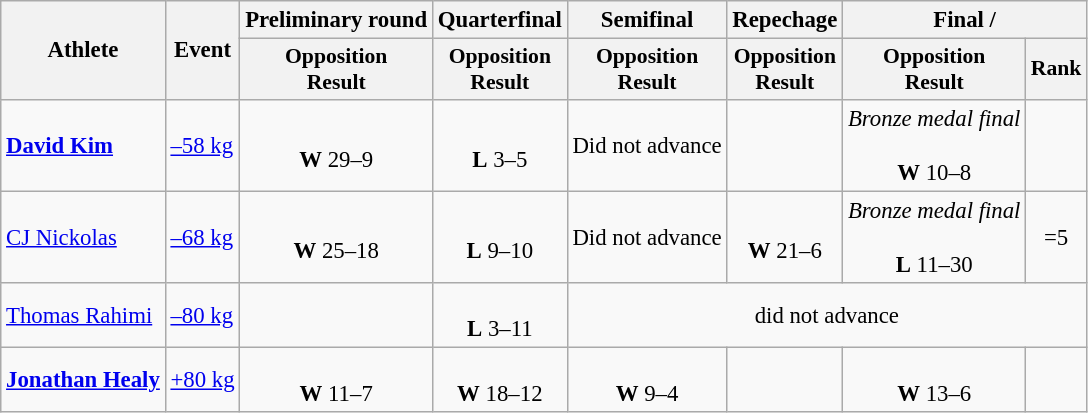<table class=wikitable style=font-size:95%;text-align:center>
<tr>
<th rowspan=2>Athlete</th>
<th rowspan=2>Event</th>
<th>Preliminary round</th>
<th>Quarterfinal</th>
<th>Semifinal</th>
<th>Repechage</th>
<th colspan=2>Final / </th>
</tr>
<tr style=font-size:95%>
<th>Opposition<br>Result</th>
<th>Opposition<br>Result</th>
<th>Opposition<br>Result</th>
<th>Opposition<br>Result</th>
<th>Opposition<br>Result</th>
<th>Rank</th>
</tr>
<tr>
<td align=left><strong><a href='#'>David Kim</a></strong></td>
<td align=left><a href='#'>–58 kg</a></td>
<td><br><strong>W</strong> 29–9</td>
<td><br><strong>L</strong> 3–5</td>
<td>Did not advance</td>
<td></td>
<td><em>Bronze medal final</em><br><br><strong>W</strong> 10–8</td>
<td></td>
</tr>
<tr>
<td align=left><a href='#'>CJ Nickolas</a></td>
<td align=left><a href='#'>–68 kg</a></td>
<td><br><strong>W</strong> 25–18</td>
<td><br><strong>L</strong> 9–10</td>
<td>Did not advance</td>
<td><br><strong>W</strong> 21–6</td>
<td><em>Bronze medal final</em><br><br><strong>L</strong> 11–30</td>
<td>=5</td>
</tr>
<tr>
<td align=left><a href='#'>Thomas Rahimi</a></td>
<td align=left><a href='#'>–80 kg</a></td>
<td></td>
<td><br><strong>L</strong> 3–11</td>
<td colspan=4>did not advance</td>
</tr>
<tr>
<td align=left><strong><a href='#'>Jonathan Healy</a></strong></td>
<td align=left><a href='#'>+80 kg</a></td>
<td><br><strong>W</strong> 11–7</td>
<td><br><strong>W</strong> 18–12</td>
<td><br><strong>W</strong> 9–4</td>
<td></td>
<td><br><strong>W</strong> 13–6</td>
<td></td>
</tr>
</table>
